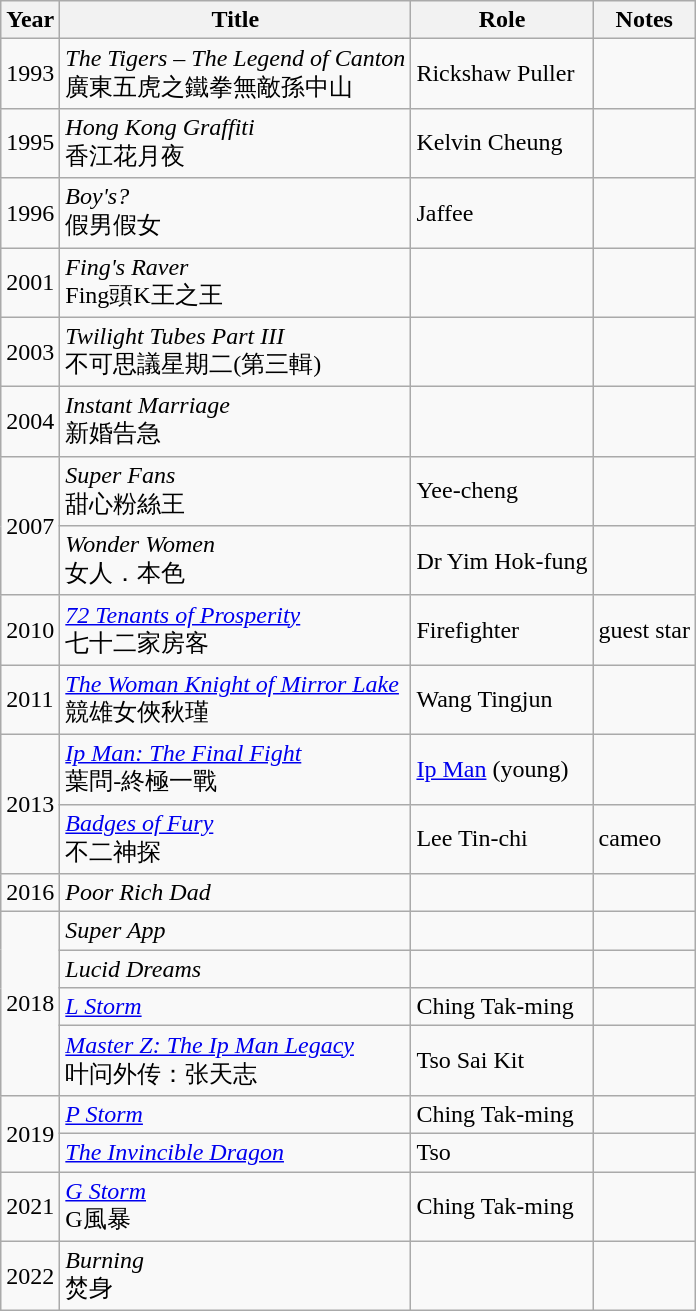<table class="wikitable sortable">
<tr>
<th>Year</th>
<th>Title</th>
<th>Role</th>
<th class="unsortable">Notes</th>
</tr>
<tr>
<td>1993</td>
<td><em>The Tigers – The Legend of Canton</em><br>廣東五虎之鐵拳無敵孫中山</td>
<td>Rickshaw Puller</td>
<td></td>
</tr>
<tr>
<td>1995</td>
<td><em>Hong Kong Graffiti</em><br>香江花月夜</td>
<td>Kelvin Cheung</td>
<td></td>
</tr>
<tr>
<td>1996</td>
<td><em>Boy's?</em><br>假男假女</td>
<td>Jaffee</td>
<td></td>
</tr>
<tr>
<td>2001</td>
<td><em>Fing's Raver</em><br>Fing頭K王之王</td>
<td></td>
<td></td>
</tr>
<tr>
<td>2003</td>
<td><em>Twilight Tubes Part III</em><br>不可思議星期二(第三輯)</td>
<td></td>
<td></td>
</tr>
<tr>
<td>2004</td>
<td><em>Instant Marriage</em><br>新婚告急</td>
<td></td>
<td></td>
</tr>
<tr>
<td rowspan=2>2007</td>
<td><em>Super Fans</em><br>甜心粉絲王</td>
<td>Yee-cheng</td>
<td></td>
</tr>
<tr>
<td><em>Wonder Women</em><br>女人．本色</td>
<td>Dr Yim Hok-fung</td>
<td></td>
</tr>
<tr>
<td>2010</td>
<td><em><a href='#'>72 Tenants of Prosperity</a></em><br>七十二家房客</td>
<td>Firefighter</td>
<td>guest star</td>
</tr>
<tr>
<td>2011</td>
<td><em><a href='#'>The Woman Knight of Mirror Lake</a></em><br>競雄女俠秋瑾</td>
<td>Wang Tingjun</td>
<td></td>
</tr>
<tr>
<td rowspan=2>2013</td>
<td><em><a href='#'>Ip Man: The Final Fight</a></em><br>葉問-終極一戰</td>
<td><a href='#'>Ip Man</a> (young)</td>
<td></td>
</tr>
<tr>
<td><em><a href='#'>Badges of Fury</a></em><br>不二神探</td>
<td>Lee Tin-chi</td>
<td>cameo</td>
</tr>
<tr>
<td>2016</td>
<td><em>Poor Rich Dad</em></td>
<td></td>
<td></td>
</tr>
<tr>
<td rowspan=4>2018</td>
<td><em>Super App</em></td>
<td></td>
<td></td>
</tr>
<tr>
<td><em>Lucid Dreams</em></td>
<td></td>
<td></td>
</tr>
<tr>
<td><em><a href='#'>L Storm</a></em></td>
<td>Ching Tak-ming</td>
<td></td>
</tr>
<tr>
<td><em><a href='#'>Master Z: The Ip Man Legacy</a></em><br>叶问外传：张天志</td>
<td>Tso Sai Kit</td>
<td></td>
</tr>
<tr>
<td rowspan=2>2019</td>
<td><em><a href='#'>P Storm</a></em></td>
<td>Ching Tak-ming</td>
<td></td>
</tr>
<tr>
<td><em><a href='#'>The Invincible Dragon</a></em></td>
<td>Tso</td>
<td></td>
</tr>
<tr>
<td>2021</td>
<td><em><a href='#'>G Storm</a></em> <br> G風暴</td>
<td>Ching Tak-ming</td>
<td></td>
</tr>
<tr>
<td>2022</td>
<td><em> Burning  </em> <br> 焚身</td>
<td></td>
<td></td>
</tr>
</table>
